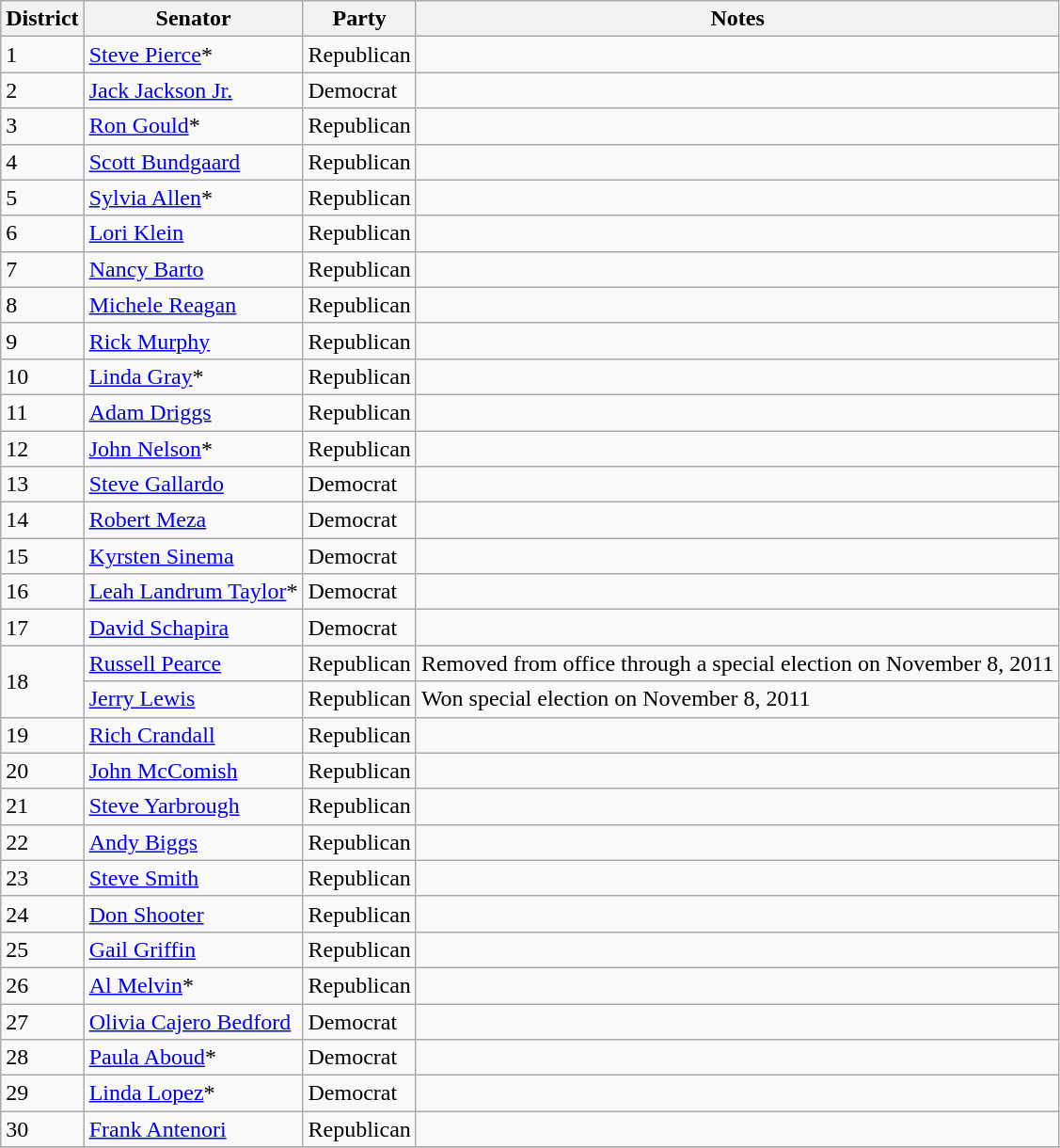<table class=wikitable>
<tr>
<th>District</th>
<th>Senator</th>
<th>Party</th>
<th>Notes</th>
</tr>
<tr>
<td>1</td>
<td><a href='#'>Steve Pierce</a>*</td>
<td>Republican</td>
<td></td>
</tr>
<tr>
<td>2</td>
<td><a href='#'>Jack Jackson Jr.</a></td>
<td>Democrat</td>
<td></td>
</tr>
<tr>
<td>3</td>
<td><a href='#'>Ron Gould</a>*</td>
<td>Republican</td>
<td></td>
</tr>
<tr>
<td>4</td>
<td><a href='#'>Scott Bundgaard</a></td>
<td>Republican</td>
<td></td>
</tr>
<tr>
<td>5</td>
<td><a href='#'>Sylvia Allen</a>*</td>
<td>Republican</td>
<td></td>
</tr>
<tr>
<td>6</td>
<td><a href='#'>Lori Klein</a></td>
<td>Republican</td>
<td></td>
</tr>
<tr>
<td>7</td>
<td><a href='#'>Nancy Barto</a></td>
<td>Republican</td>
<td></td>
</tr>
<tr>
<td>8</td>
<td><a href='#'>Michele Reagan</a></td>
<td>Republican</td>
<td></td>
</tr>
<tr>
<td>9</td>
<td><a href='#'>Rick Murphy</a></td>
<td>Republican</td>
<td></td>
</tr>
<tr>
<td>10</td>
<td><a href='#'>Linda Gray</a>*</td>
<td>Republican</td>
<td></td>
</tr>
<tr>
<td>11</td>
<td><a href='#'>Adam Driggs</a></td>
<td>Republican</td>
<td></td>
</tr>
<tr>
<td>12</td>
<td><a href='#'>John Nelson</a>*</td>
<td>Republican</td>
<td></td>
</tr>
<tr>
<td>13</td>
<td><a href='#'>Steve Gallardo</a></td>
<td>Democrat</td>
<td></td>
</tr>
<tr>
<td>14</td>
<td><a href='#'>Robert Meza</a></td>
<td>Democrat</td>
<td></td>
</tr>
<tr>
<td>15</td>
<td><a href='#'>Kyrsten Sinema</a></td>
<td>Democrat</td>
<td></td>
</tr>
<tr>
<td>16</td>
<td><a href='#'>Leah Landrum Taylor</a>*</td>
<td>Democrat</td>
<td></td>
</tr>
<tr>
<td>17</td>
<td><a href='#'>David Schapira</a></td>
<td>Democrat</td>
<td></td>
</tr>
<tr>
<td rowspan="2">18</td>
<td><a href='#'>Russell Pearce</a></td>
<td>Republican</td>
<td>Removed from office through a special election on November 8, 2011</td>
</tr>
<tr>
<td><a href='#'>Jerry Lewis</a></td>
<td>Republican</td>
<td>Won special election on November 8, 2011</td>
</tr>
<tr>
<td>19</td>
<td><a href='#'>Rich Crandall</a></td>
<td>Republican</td>
<td></td>
</tr>
<tr>
<td>20</td>
<td><a href='#'>John McComish</a></td>
<td>Republican</td>
<td></td>
</tr>
<tr>
<td>21</td>
<td><a href='#'>Steve Yarbrough</a></td>
<td>Republican</td>
<td></td>
</tr>
<tr>
<td>22</td>
<td><a href='#'>Andy Biggs</a></td>
<td>Republican</td>
<td></td>
</tr>
<tr>
<td>23</td>
<td><a href='#'>Steve Smith</a></td>
<td>Republican</td>
<td></td>
</tr>
<tr>
<td>24</td>
<td><a href='#'>Don Shooter</a></td>
<td>Republican</td>
<td></td>
</tr>
<tr>
<td>25</td>
<td><a href='#'>Gail Griffin</a></td>
<td>Republican</td>
<td></td>
</tr>
<tr>
<td>26</td>
<td><a href='#'>Al Melvin</a>*</td>
<td>Republican</td>
<td></td>
</tr>
<tr>
<td>27</td>
<td><a href='#'>Olivia Cajero Bedford</a></td>
<td>Democrat</td>
<td></td>
</tr>
<tr>
<td>28</td>
<td><a href='#'>Paula Aboud</a>*</td>
<td>Democrat</td>
<td></td>
</tr>
<tr>
<td>29</td>
<td><a href='#'>Linda Lopez</a>*</td>
<td>Democrat</td>
<td></td>
</tr>
<tr>
<td>30</td>
<td><a href='#'>Frank Antenori</a></td>
<td>Republican</td>
<td></td>
</tr>
<tr>
</tr>
</table>
